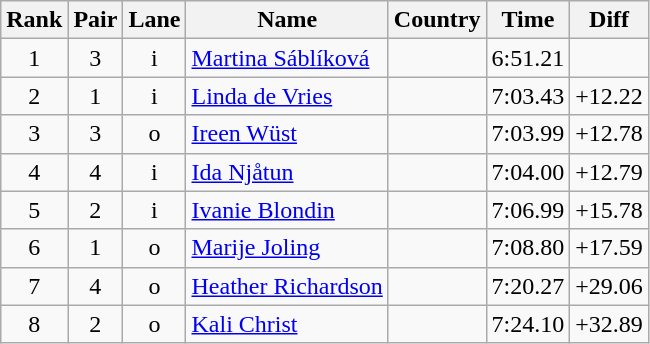<table class="wikitable sortable" style="text-align:center">
<tr>
<th>Rank</th>
<th>Pair</th>
<th>Lane</th>
<th>Name</th>
<th>Country</th>
<th>Time</th>
<th>Diff</th>
</tr>
<tr>
<td>1</td>
<td>3</td>
<td>i</td>
<td align=left><a href='#'>Martina Sáblíková</a></td>
<td align=left></td>
<td>6:51.21</td>
<td></td>
</tr>
<tr>
<td>2</td>
<td>1</td>
<td>i</td>
<td align=left><a href='#'>Linda de Vries</a></td>
<td align=left></td>
<td>7:03.43</td>
<td>+12.22</td>
</tr>
<tr>
<td>3</td>
<td>3</td>
<td>o</td>
<td align=left><a href='#'>Ireen Wüst</a></td>
<td align=left></td>
<td>7:03.99</td>
<td>+12.78</td>
</tr>
<tr>
<td>4</td>
<td>4</td>
<td>i</td>
<td align=left><a href='#'>Ida Njåtun</a></td>
<td align=left></td>
<td>7:04.00</td>
<td>+12.79</td>
</tr>
<tr>
<td>5</td>
<td>2</td>
<td>i</td>
<td align=left><a href='#'>Ivanie Blondin</a></td>
<td align=left></td>
<td>7:06.99</td>
<td>+15.78</td>
</tr>
<tr>
<td>6</td>
<td>1</td>
<td>o</td>
<td align=left><a href='#'>Marije Joling</a></td>
<td align=left></td>
<td>7:08.80</td>
<td>+17.59</td>
</tr>
<tr>
<td>7</td>
<td>4</td>
<td>o</td>
<td align=left><a href='#'>Heather Richardson</a></td>
<td align=left></td>
<td>7:20.27</td>
<td>+29.06</td>
</tr>
<tr>
<td>8</td>
<td>2</td>
<td>o</td>
<td align=left><a href='#'>Kali Christ</a></td>
<td align=left></td>
<td>7:24.10</td>
<td>+32.89</td>
</tr>
</table>
